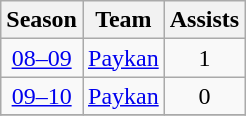<table class="wikitable" style="text-align: center;">
<tr>
<th>Season</th>
<th>Team</th>
<th>Assists</th>
</tr>
<tr>
<td><a href='#'>08–09</a></td>
<td align="left"><a href='#'>Paykan</a></td>
<td>1</td>
</tr>
<tr>
<td><a href='#'>09–10</a></td>
<td align="left"><a href='#'>Paykan</a></td>
<td>0</td>
</tr>
<tr>
</tr>
</table>
